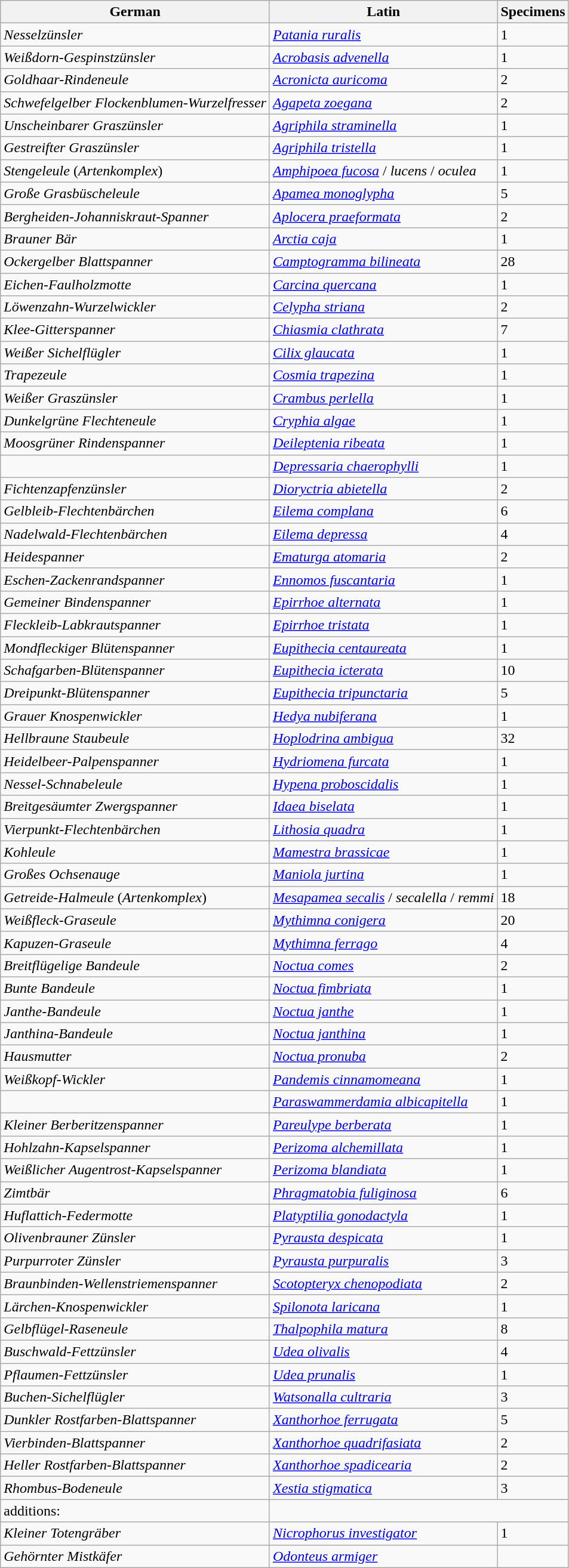<table class="wikitable">
<tr>
<th>German</th>
<th>Latin</th>
<th>Specimens</th>
</tr>
<tr>
<td><em>Nesselzünsler</em></td>
<td><em><a href='#'>Patania ruralis</a></em></td>
<td>1</td>
</tr>
<tr>
<td><em>Weißdorn-Gespinstzünsler</em></td>
<td><em><a href='#'>Acrobasis advenella</a></em></td>
<td>1</td>
</tr>
<tr>
<td><em>Goldhaar-Rindeneule</em></td>
<td><em><a href='#'>Acronicta auricoma</a></em></td>
<td>2</td>
</tr>
<tr>
<td><em>Schwefelgelber Flockenblumen-Wurzelfresser</em></td>
<td><em><a href='#'>Agapeta zoegana</a></em></td>
<td>2</td>
</tr>
<tr>
<td><em>Unscheinbarer Graszünsler</em></td>
<td><em><a href='#'>Agriphila straminella</a></em></td>
<td>1</td>
</tr>
<tr>
<td><em>Gestreifter Graszünsler</em></td>
<td><em><a href='#'>Agriphila tristella</a></em></td>
<td>1</td>
</tr>
<tr>
<td><em>Stengeleule</em> (<em>Artenkomplex</em>)</td>
<td><em><a href='#'>Amphipoea fucosa</a></em> / <em>lucens</em> / <em>oculea</em></td>
<td>1</td>
</tr>
<tr>
<td><em>Große Grasbüscheleule</em></td>
<td><em><a href='#'>Apamea monoglypha</a></em></td>
<td>5</td>
</tr>
<tr>
<td><em>Bergheiden-Johanniskraut-Spanner</em></td>
<td><em><a href='#'>Aplocera praeformata</a></em></td>
<td>2</td>
</tr>
<tr>
<td><em>Brauner Bär</em></td>
<td><em><a href='#'>Arctia caja</a></em></td>
<td>1</td>
</tr>
<tr>
<td><em>Ockergelber Blattspanner</em></td>
<td><em><a href='#'>Camptogramma bilineata</a></em></td>
<td>28</td>
</tr>
<tr>
<td><em>Eichen-Faulholzmotte</em></td>
<td><em><a href='#'>Carcina quercana</a></em></td>
<td>1</td>
</tr>
<tr>
<td><em>Löwenzahn-Wurzelwickler</em></td>
<td><em><a href='#'>Celypha striana</a></em></td>
<td>2</td>
</tr>
<tr>
<td><em>Klee-Gitterspanner</em></td>
<td><em><a href='#'>Chiasmia clathrata</a></em></td>
<td>7</td>
</tr>
<tr>
<td><em>Weißer Sichelflügler</em></td>
<td><em><a href='#'>Cilix glaucata</a></em></td>
<td>1</td>
</tr>
<tr>
<td><em>Trapezeule</em></td>
<td><em><a href='#'>Cosmia trapezina</a></em></td>
<td>1</td>
</tr>
<tr>
<td><em>Weißer Graszünsler</em></td>
<td><em><a href='#'>Crambus perlella</a></em></td>
<td>1</td>
</tr>
<tr>
<td><em>Dunkelgrüne Flechteneule</em></td>
<td><em><a href='#'>Cryphia algae</a></em></td>
<td>1</td>
</tr>
<tr>
<td><em>Moosgrüner Rindenspanner</em></td>
<td><em><a href='#'>Deileptenia ribeata</a></em></td>
<td>1</td>
</tr>
<tr>
<td></td>
<td><em><a href='#'>Depressaria chaerophylli</a></em></td>
<td>1</td>
</tr>
<tr>
<td><em>Fichtenzapfenzünsler</em></td>
<td><em><a href='#'>Dioryctria abietella</a></em></td>
<td>2</td>
</tr>
<tr>
<td><em>Gelbleib-Flechtenbärchen</em></td>
<td><em><a href='#'>Eilema complana</a></em></td>
<td>6</td>
</tr>
<tr>
<td><em>Nadelwald-Flechtenbärchen</em></td>
<td><em><a href='#'>Eilema depressa</a></em></td>
<td>4</td>
</tr>
<tr>
<td><em>Heidespanner</em></td>
<td><em><a href='#'>Ematurga atomaria</a></em></td>
<td>2</td>
</tr>
<tr>
<td><em>Eschen-Zackenrandspanner</em></td>
<td><em><a href='#'>Ennomos fuscantaria</a></em></td>
<td>1</td>
</tr>
<tr>
<td><em>Gemeiner Bindenspanner</em></td>
<td><em><a href='#'>Epirrhoe alternata</a></em></td>
<td>1</td>
</tr>
<tr>
<td><em>Fleckleib-Labkrautspanner</em></td>
<td><em><a href='#'>Epirrhoe tristata</a></em></td>
<td>1</td>
</tr>
<tr>
<td><em>Mondfleckiger Blütenspanner</em></td>
<td><em><a href='#'>Eupithecia centaureata</a></em></td>
<td>1</td>
</tr>
<tr>
<td><em>Schafgarben-Blütenspanner</em></td>
<td><em><a href='#'>Eupithecia icterata</a></em></td>
<td>10</td>
</tr>
<tr>
<td><em>Dreipunkt-Blütenspanner</em></td>
<td><em><a href='#'>Eupithecia tripunctaria</a></em></td>
<td>5</td>
</tr>
<tr>
<td><em>Grauer Knospenwickler</em></td>
<td><em><a href='#'>Hedya nubiferana</a></em></td>
<td>1</td>
</tr>
<tr>
<td><em>Hellbraune Staubeule</em></td>
<td><em><a href='#'>Hoplodrina ambigua</a></em></td>
<td>32</td>
</tr>
<tr>
<td><em>Heidelbeer-Palpenspanner</em></td>
<td><em><a href='#'>Hydriomena furcata</a></em></td>
<td>1</td>
</tr>
<tr>
<td><em>Nessel-Schnabeleule</em></td>
<td><em><a href='#'>Hypena proboscidalis</a></em></td>
<td>1</td>
</tr>
<tr>
<td><em>Breitgesäumter Zwergspanner</em></td>
<td><em><a href='#'>Idaea biselata</a></em></td>
<td>1</td>
</tr>
<tr>
<td><em>Vierpunkt-Flechtenbärchen</em></td>
<td><em><a href='#'>Lithosia quadra</a></em></td>
<td>1</td>
</tr>
<tr>
<td><em>Kohleule</em></td>
<td><em><a href='#'>Mamestra brassicae</a></em></td>
<td>1</td>
</tr>
<tr>
<td><em>Großes Ochsenauge</em></td>
<td><em><a href='#'>Maniola jurtina</a></em></td>
<td>1</td>
</tr>
<tr>
<td><em>Getreide-Halmeule</em> (<em>Artenkomplex</em>)</td>
<td><em><a href='#'>Mesapamea secalis</a></em> / <em>secalella</em> / <em>remmi</em></td>
<td>18</td>
</tr>
<tr>
<td><em>Weißfleck-Graseule</em></td>
<td><em><a href='#'>Mythimna conigera</a></em></td>
<td>20</td>
</tr>
<tr>
<td><em>Kapuzen-Graseule</em></td>
<td><em><a href='#'>Mythimna ferrago</a></em></td>
<td>4</td>
</tr>
<tr>
<td><em>Breitflügelige Bandeule</em></td>
<td><em><a href='#'>Noctua comes</a></em></td>
<td>2</td>
</tr>
<tr>
<td><em>Bunte Bandeule</em></td>
<td><em><a href='#'>Noctua fimbriata</a></em></td>
<td>1</td>
</tr>
<tr>
<td><em>Janthe-Bandeule</em></td>
<td><em><a href='#'>Noctua janthe</a></em></td>
<td>1</td>
</tr>
<tr>
<td><em>Janthina-Bandeule</em></td>
<td><em><a href='#'>Noctua janthina</a></em></td>
<td>1</td>
</tr>
<tr>
<td><em>Hausmutter</em></td>
<td><em><a href='#'>Noctua pronuba</a></em></td>
<td>2</td>
</tr>
<tr>
<td><em>Weißkopf-Wickler</em></td>
<td><em><a href='#'>Pandemis cinnamomeana</a></em></td>
<td>1</td>
</tr>
<tr>
<td></td>
<td><em><a href='#'>Paraswammerdamia albicapitella</a></em></td>
<td>1</td>
</tr>
<tr>
<td><em>Kleiner Berberitzenspanner</em></td>
<td><em><a href='#'>Pareulype berberata</a></em></td>
<td>1</td>
</tr>
<tr>
<td><em>Hohlzahn-Kapselspanner</em></td>
<td><em><a href='#'>Perizoma alchemillata</a></em></td>
<td>1</td>
</tr>
<tr>
<td><em>Weißlicher Augentrost-Kapselspanner</em></td>
<td><em><a href='#'>Perizoma blandiata</a></em></td>
<td>1</td>
</tr>
<tr>
<td><em>Zimtbär</em></td>
<td><em><a href='#'>Phragmatobia fuliginosa</a></em></td>
<td>6</td>
</tr>
<tr>
<td><em>Huflattich-Federmotte</em></td>
<td><em><a href='#'>Platyptilia gonodactyla</a></em></td>
<td>1</td>
</tr>
<tr>
<td><em>Olivenbrauner Zünsler</em></td>
<td><em><a href='#'>Pyrausta despicata</a></em></td>
<td>1</td>
</tr>
<tr>
<td><em>Purpurroter Zünsler</em></td>
<td><em><a href='#'>Pyrausta purpuralis</a></em></td>
<td>3</td>
</tr>
<tr>
<td><em>Braunbinden-Wellenstriemenspanner</em></td>
<td><em><a href='#'>Scotopteryx chenopodiata</a></em></td>
<td>2</td>
</tr>
<tr>
<td><em>Lärchen-Knospenwickler</em></td>
<td><em><a href='#'>Spilonota laricana</a></em></td>
<td>1</td>
</tr>
<tr>
<td><em>Gelbflügel-Raseneule</em></td>
<td><em><a href='#'>Thalpophila matura</a></em></td>
<td>8</td>
</tr>
<tr>
<td><em>Buschwald-Fettzünsler</em></td>
<td><em><a href='#'>Udea olivalis</a></em></td>
<td>4</td>
</tr>
<tr>
<td><em>Pflaumen-Fettzünsler</em></td>
<td><em><a href='#'>Udea prunalis</a></em></td>
<td>1</td>
</tr>
<tr>
<td><em>Buchen-Sichelflügler</em></td>
<td><em><a href='#'>Watsonalla cultraria</a></em></td>
<td>3</td>
</tr>
<tr>
<td><em>Dunkler Rostfarben-Blattspanner</em></td>
<td><em><a href='#'>Xanthorhoe ferrugata</a></em></td>
<td>5</td>
</tr>
<tr>
<td><em>Vierbinden-Blattspanner</em></td>
<td><em><a href='#'>Xanthorhoe quadrifasiata</a></em></td>
<td>2</td>
</tr>
<tr>
<td><em>Heller Rostfarben-Blattspanner</em></td>
<td><em><a href='#'>Xanthorhoe spadicearia</a></em></td>
<td>2</td>
</tr>
<tr>
<td><em>Rhombus-Bodeneule</em></td>
<td><em><a href='#'>Xestia stigmatica</a></em></td>
<td>3</td>
</tr>
<tr>
<td>additions:</td>
</tr>
<tr>
<td><em>Kleiner Totengräber</em></td>
<td><em><a href='#'>Nicrophorus investigator</a></em></td>
<td>1</td>
</tr>
<tr>
<td><em>Gehörnter Mistkäfer</em></td>
<td><em><a href='#'>Odonteus armiger</a></em></td>
<td></td>
</tr>
</table>
